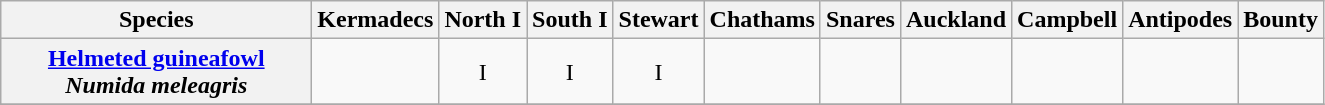<table class="wikitable" style="text-align:center">
<tr>
<th width="200">Species</th>
<th>Kermadecs</th>
<th>North I</th>
<th>South I</th>
<th>Stewart</th>
<th>Chathams</th>
<th>Snares</th>
<th>Auckland</th>
<th>Campbell</th>
<th>Antipodes</th>
<th>Bounty</th>
</tr>
<tr>
<th><a href='#'>Helmeted guineafowl</a><br><em>Numida meleagris</em></th>
<td></td>
<td>I</td>
<td>I</td>
<td>I</td>
<td></td>
<td></td>
<td></td>
<td></td>
<td></td>
<td></td>
</tr>
<tr>
</tr>
</table>
